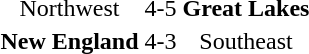<table>
<tr>
<td align=center>Northwest</td>
<td align=center>4-5</td>
<td align=center><strong>Great Lakes</strong></td>
</tr>
<tr>
<td align=center><strong>New England</strong></td>
<td align=center>4-3</td>
<td align=center>Southeast</td>
</tr>
</table>
